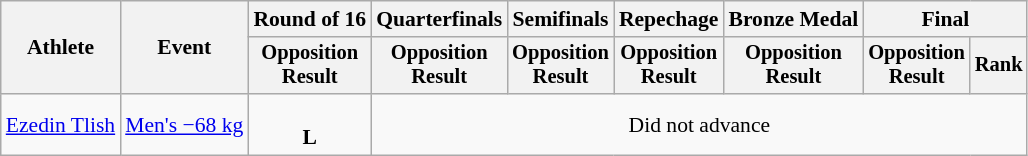<table class="wikitable" style="font-size:90%">
<tr>
<th rowspan="2">Athlete</th>
<th rowspan="2">Event</th>
<th>Round of 16</th>
<th>Quarterfinals</th>
<th>Semifinals</th>
<th>Repechage</th>
<th>Bronze Medal</th>
<th colspan=2>Final</th>
</tr>
<tr style="font-size:95%">
<th>Opposition<br>Result</th>
<th>Opposition<br>Result</th>
<th>Opposition<br>Result</th>
<th>Opposition<br>Result</th>
<th>Opposition<br>Result</th>
<th>Opposition<br>Result</th>
<th>Rank</th>
</tr>
<tr align=center>
<td align=left><a href='#'>Ezedin Tlish</a></td>
<td align=left><a href='#'>Men's −68 kg</a></td>
<td><br><strong>L</strong> </td>
<td colspan=6>Did not advance</td>
</tr>
</table>
